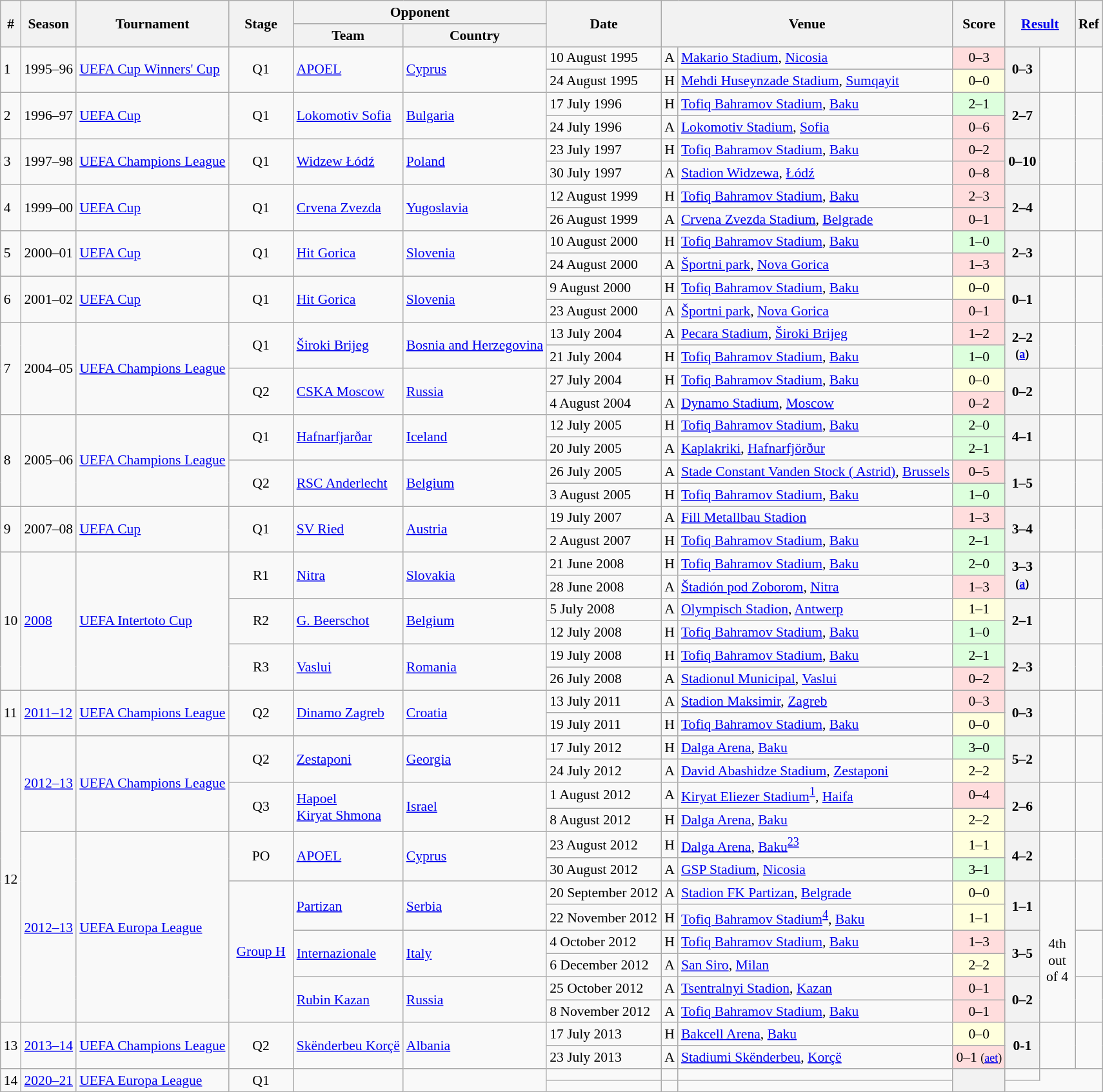<table class="wikitable" style="font-size:90%;">
<tr>
<th rowspan=2>#</th>
<th rowspan=2>Season</th>
<th rowspan=2>Tournament</th>
<th rowspan=2>Stage</th>
<th colspan=2>Opponent</th>
<th rowspan=2>Date</th>
<th rowspan=2 colspan=2>Venue</th>
<th rowspan=2>Score</th>
<th rowspan=2 colspan=2><a href='#'>Result</a></th>
<th rowspan=2>Ref</th>
</tr>
<tr>
<th>Team</th>
<th>Country</th>
</tr>
<tr>
<td rowspan=2>1</td>
<td rowspan=2>1995–96</td>
<td rowspan=2><a href='#'>UEFA Cup Winners' Cup</a></td>
<td rowspan=2 align=center>Q1</td>
<td rowspan=2><a href='#'>APOEL</a></td>
<td rowspan=2> <a href='#'>Cyprus</a></td>
<td>10 August 1995</td>
<td align="center">A</td>
<td><a href='#'>Makario Stadium</a>, <a href='#'>Nicosia</a></td>
<td bgcolor=#FFDDDD align="center">0–3<br></td>
<th rowspan=2>0–3</th>
<td align="center" rowspan=2></td>
<td rowspan=2 align=center></td>
</tr>
<tr>
<td>24 August 1995</td>
<td align="center">H</td>
<td><a href='#'>Mehdi Huseynzade Stadium</a>, <a href='#'>Sumqayit</a></td>
<td bgcolor=#FFFFDD align="center">0–0<br></td>
</tr>
<tr>
<td rowspan=2>2</td>
<td rowspan=2>1996–97</td>
<td rowspan=2><a href='#'>UEFA Cup</a></td>
<td rowspan=2 align=center>Q1</td>
<td rowspan=2><a href='#'>Lokomotiv Sofia</a></td>
<td rowspan=2> <a href='#'>Bulgaria</a></td>
<td>17 July 1996</td>
<td align="center">H</td>
<td><a href='#'>Tofiq Bahramov Stadium</a>, <a href='#'>Baku</a></td>
<td bgcolor=#DDFFDD align="center">2–1<br></td>
<th rowspan=2>2–7</th>
<td align="center" rowspan=2 width="30"></td>
<td rowspan=2 align=center></td>
</tr>
<tr>
<td>24 July 1996</td>
<td align="center">A</td>
<td><a href='#'>Lokomotiv Stadium</a>, <a href='#'>Sofia</a></td>
<td bgcolor=#FFDDDD align="center">0–6<br></td>
</tr>
<tr>
<td rowspan=2>3</td>
<td rowspan=2>1997–98</td>
<td rowspan=2><a href='#'>UEFA Champions League</a></td>
<td rowspan=2 align=center>Q1</td>
<td rowspan=2><a href='#'>Widzew Łódź</a></td>
<td rowspan=2> <a href='#'>Poland</a></td>
<td>23 July 1997</td>
<td align="center">H</td>
<td><a href='#'>Tofiq Bahramov Stadium</a>, <a href='#'>Baku</a></td>
<td bgcolor=#FFDDDD align="center">0–2<br></td>
<th rowspan=2>0–10</th>
<td align="center" rowspan=2></td>
<td rowspan=2 align=center></td>
</tr>
<tr>
<td>30 July 1997</td>
<td align="center">A</td>
<td><a href='#'>Stadion Widzewa</a>, <a href='#'>Łódź</a></td>
<td bgcolor=#FFDDDD align="center">0–8<br></td>
</tr>
<tr>
<td rowspan=2>4</td>
<td rowspan=2>1999–00</td>
<td rowspan=2><a href='#'>UEFA Cup</a></td>
<td rowspan=2 align=center>Q1</td>
<td rowspan=2><a href='#'>Crvena Zvezda</a></td>
<td rowspan=2> <a href='#'>Yugoslavia</a></td>
<td>12 August 1999</td>
<td align="center">H</td>
<td><a href='#'>Tofiq Bahramov Stadium</a>, <a href='#'>Baku</a></td>
<td bgcolor=#FFDDDD align="center">2–3<br></td>
<th rowspan=2>2–4</th>
<td align="center" rowspan=2></td>
<td rowspan=2 align=center></td>
</tr>
<tr>
<td>26 August 1999</td>
<td align="center">A</td>
<td><a href='#'>Crvena Zvezda Stadium</a>, <a href='#'>Belgrade</a></td>
<td bgcolor=#FFDDDD align="center">0–1<br></td>
</tr>
<tr>
<td rowspan=2>5</td>
<td rowspan=2>2000–01</td>
<td rowspan=2><a href='#'>UEFA Cup</a></td>
<td rowspan=2 align=center>Q1</td>
<td rowspan=2><a href='#'>Hit Gorica</a></td>
<td rowspan=2> <a href='#'>Slovenia</a></td>
<td>10 August 2000</td>
<td align="center">H</td>
<td><a href='#'>Tofiq Bahramov Stadium</a>, <a href='#'>Baku</a></td>
<td bgcolor=#DDFFDD align="center">1–0<br></td>
<th rowspan=2>2–3</th>
<td align="center" rowspan=2></td>
<td rowspan=2 align=center></td>
</tr>
<tr>
<td>24 August 2000</td>
<td align="center">A</td>
<td><a href='#'>Športni park</a>, <a href='#'>Nova Gorica</a></td>
<td bgcolor=#FFDDDD align="center">1–3<br></td>
</tr>
<tr>
<td rowspan=2>6</td>
<td rowspan=2>2001–02</td>
<td rowspan=2><a href='#'>UEFA Cup</a></td>
<td rowspan=2 align=center>Q1</td>
<td rowspan=2><a href='#'>Hit Gorica</a></td>
<td rowspan=2> <a href='#'>Slovenia</a></td>
<td>9 August 2000</td>
<td align="center">H</td>
<td><a href='#'>Tofiq Bahramov Stadium</a>, <a href='#'>Baku</a></td>
<td bgcolor=#FFFFDD align="center">0–0<br></td>
<th rowspan=2>0–1</th>
<td align="center" rowspan=2></td>
<td rowspan=2 align=center></td>
</tr>
<tr>
<td>23 August 2000</td>
<td align="center">A</td>
<td><a href='#'>Športni park</a>, <a href='#'>Nova Gorica</a></td>
<td bgcolor=#FFDDDD align="center">0–1<br></td>
</tr>
<tr>
<td rowspan=4>7</td>
<td rowspan=4>2004–05</td>
<td rowspan=4><a href='#'>UEFA Champions League</a></td>
<td rowspan=2 align=center>Q1</td>
<td rowspan=2><a href='#'>Široki Brijeg</a></td>
<td rowspan=2> <a href='#'>Bosnia and Herzegovina</a></td>
<td>13 July 2004</td>
<td align="center">A</td>
<td><a href='#'>Pecara Stadium</a>, <a href='#'>Široki Brijeg</a></td>
<td bgcolor=#FFDDDD align="center">1–2<br></td>
<th rowspan=2>2–2<br><small>(<a href='#'>a</a>)</small></th>
<td align="center" rowspan=2></td>
<td rowspan=2 align=center></td>
</tr>
<tr>
<td>21 July 2004</td>
<td align="center">H</td>
<td><a href='#'>Tofiq Bahramov Stadium</a>, <a href='#'>Baku</a></td>
<td bgcolor=#DDFFDD align="center">1–0<br></td>
</tr>
<tr>
<td rowspan=2 align=center>Q2</td>
<td rowspan=2><a href='#'>CSKA Moscow</a></td>
<td rowspan=2> <a href='#'>Russia</a></td>
<td>27 July 2004</td>
<td align="center">H</td>
<td><a href='#'>Tofiq Bahramov Stadium</a>, <a href='#'>Baku</a></td>
<td bgcolor=#FFFFDD align="center">0–0<br></td>
<th rowspan=2>0–2</th>
<td align="center" rowspan=2></td>
<td rowspan=2 align=center></td>
</tr>
<tr>
<td>4 August 2004</td>
<td align="center">A</td>
<td><a href='#'>Dynamo Stadium</a>, <a href='#'>Moscow</a></td>
<td bgcolor=#FFDDDD align="center">0–2<br></td>
</tr>
<tr>
<td rowspan=4>8</td>
<td rowspan=4>2005–06</td>
<td rowspan=4><a href='#'>UEFA Champions League</a></td>
<td rowspan=2 align=center>Q1</td>
<td rowspan=2><a href='#'>Hafnarfjarðar</a></td>
<td rowspan=2> <a href='#'>Iceland</a></td>
<td>12 July 2005</td>
<td align="center">H</td>
<td><a href='#'>Tofiq Bahramov Stadium</a>, <a href='#'>Baku</a></td>
<td bgcolor=#DDFFDD align="center">2–0<br></td>
<th rowspan=2>4–1</th>
<td align="center" rowspan=2></td>
<td rowspan=2 align=center></td>
</tr>
<tr>
<td>20 July 2005</td>
<td align="center">A</td>
<td><a href='#'>Kaplakriki</a>, <a href='#'>Hafnarfjörður</a></td>
<td bgcolor=#DDFFDD align="center">2–1<br></td>
</tr>
<tr>
<td rowspan=2 align=center>Q2</td>
<td rowspan=2><a href='#'>RSC Anderlecht</a></td>
<td rowspan=2> <a href='#'>Belgium</a></td>
<td>26 July 2005</td>
<td align="center">A</td>
<td><a href='#'>Stade Constant Vanden Stock ( Astrid)</a>, <a href='#'>Brussels</a></td>
<td bgcolor=#FFDDDD align="center">0–5<br></td>
<th rowspan=2>1–5</th>
<td align="center" rowspan=2></td>
<td rowspan=2 align=center></td>
</tr>
<tr>
<td>3 August 2005</td>
<td align="center">H</td>
<td><a href='#'>Tofiq Bahramov Stadium</a>, <a href='#'>Baku</a></td>
<td bgcolor=#DDFFDD align="center">1–0<br></td>
</tr>
<tr>
<td rowspan=2>9</td>
<td rowspan=2>2007–08</td>
<td rowspan=2><a href='#'>UEFA Cup</a></td>
<td rowspan=2 align=center>Q1</td>
<td rowspan=2><a href='#'>SV Ried</a></td>
<td rowspan=2> <a href='#'>Austria</a></td>
<td>19 July 2007</td>
<td align="center">A</td>
<td><a href='#'>Fill Metallbau Stadion</a></td>
<td bgcolor=#FFDDDD align="center">1–3<br></td>
<th rowspan=2>3–4</th>
<td align="center" rowspan=2></td>
<td rowspan=2 align=center></td>
</tr>
<tr>
<td>2 August 2007</td>
<td align="center">H</td>
<td><a href='#'>Tofiq Bahramov Stadium</a>, <a href='#'>Baku</a></td>
<td bgcolor=#DDFFDD align="center">2–1<br></td>
</tr>
<tr>
<td rowspan=6>10</td>
<td rowspan=6><a href='#'>2008</a></td>
<td rowspan=6><a href='#'>UEFA Intertoto Cup</a></td>
<td rowspan=2 align=center>R1</td>
<td rowspan=2><a href='#'>Nitra</a></td>
<td rowspan=2> <a href='#'>Slovakia</a></td>
<td>21 June 2008</td>
<td align="center">H</td>
<td><a href='#'>Tofiq Bahramov Stadium</a>, <a href='#'>Baku</a></td>
<td bgcolor=#DDFFDD align="center">2–0<br></td>
<th rowspan=2>3–3<br><small>(<a href='#'>a</a>)</small></th>
<td align="center" rowspan=2></td>
<td rowspan=2 align=center></td>
</tr>
<tr>
<td>28 June 2008</td>
<td align="center">A</td>
<td><a href='#'>Štadión pod Zoborom</a>, <a href='#'>Nitra</a></td>
<td bgcolor=#FFDDDD align="center">1–3<br></td>
</tr>
<tr>
<td rowspan=2 align=center>R2</td>
<td rowspan=2><a href='#'>G. Beerschot</a></td>
<td rowspan=2> <a href='#'>Belgium</a></td>
<td>5 July 2008</td>
<td align="center">A</td>
<td><a href='#'>Olympisch Stadion</a>, <a href='#'>Antwerp</a></td>
<td bgcolor=#FFFFDD align="center">1–1<br></td>
<th rowspan=2>2–1</th>
<td align="center" rowspan=2></td>
<td rowspan=2 align=center></td>
</tr>
<tr>
<td>12 July 2008</td>
<td align="center">H</td>
<td><a href='#'>Tofiq Bahramov Stadium</a>, <a href='#'>Baku</a></td>
<td bgcolor=#DDFFDD align="center">1–0<br></td>
</tr>
<tr>
<td rowspan=2 align=center>R3</td>
<td rowspan=2><a href='#'>Vaslui</a></td>
<td rowspan=2> <a href='#'>Romania</a></td>
<td>19 July 2008</td>
<td align="center">H</td>
<td><a href='#'>Tofiq Bahramov Stadium</a>, <a href='#'>Baku</a></td>
<td bgcolor=#DDFFDD align="center">2–1<br></td>
<th rowspan=2>2–3</th>
<td align="center" rowspan=2></td>
<td rowspan=2 align=center></td>
</tr>
<tr>
<td>26 July 2008</td>
<td align="center">A</td>
<td><a href='#'>Stadionul Municipal</a>, <a href='#'>Vaslui</a></td>
<td bgcolor=#FFDDDD align="center">0–2<br></td>
</tr>
<tr>
<td rowspan=2>11</td>
<td rowspan=2><a href='#'>2011–12</a></td>
<td rowspan=2><a href='#'>UEFA Champions League</a></td>
<td rowspan=2 align=center>Q2</td>
<td rowspan=2><a href='#'>Dinamo Zagreb</a></td>
<td rowspan=2> <a href='#'>Croatia</a></td>
<td>13 July 2011</td>
<td align="center">A</td>
<td><a href='#'>Stadion Maksimir</a>, <a href='#'>Zagreb</a></td>
<td bgcolor=#FFDDDD align="center">0–3<br></td>
<th rowspan=2>0–3</th>
<td align="center" rowspan=2></td>
<td rowspan=2 align=center></td>
</tr>
<tr>
<td>19 July 2011</td>
<td align="center">H</td>
<td><a href='#'>Tofiq Bahramov Stadium</a>, <a href='#'>Baku</a></td>
<td bgcolor=#FFFFDD align="center">0–0<br></td>
</tr>
<tr>
<td rowspan=12>12</td>
<td rowspan=4><a href='#'>2012–13</a></td>
<td rowspan=4><a href='#'>UEFA Champions League</a></td>
<td rowspan=2 align=center>Q2</td>
<td rowspan=2><a href='#'>Zestaponi</a></td>
<td rowspan=2> <a href='#'>Georgia</a></td>
<td>17 July 2012</td>
<td align="center">H</td>
<td><a href='#'>Dalga Arena</a>, <a href='#'>Baku</a></td>
<td bgcolor=#DDFFDD align="center">3–0<br></td>
<th rowspan=2>5–2</th>
<td align="center" rowspan=2></td>
<td rowspan=2 align=center></td>
</tr>
<tr>
<td>24 July 2012</td>
<td align="center">A</td>
<td><a href='#'>David Abashidze Stadium</a>, <a href='#'>Zestaponi</a></td>
<td bgcolor=#FFFFDD align="center">2–2<br></td>
</tr>
<tr>
<td rowspan=2 align=center>Q3</td>
<td rowspan=2><a href='#'>Hapoel<br>Kiryat Shmona</a></td>
<td rowspan=2> <a href='#'>Israel</a></td>
<td>1 August 2012</td>
<td align="center">A</td>
<td><a href='#'>Kiryat Eliezer Stadium</a><sup><a href='#'>1</a></sup>, <a href='#'>Haifa</a></td>
<td bgcolor=#FFDDDD align="center">0–4<br></td>
<th rowspan=2>2–6</th>
<td align="center" rowspan=2></td>
<td rowspan=2 align=center></td>
</tr>
<tr>
<td>8 August 2012</td>
<td align="center">H</td>
<td><a href='#'>Dalga Arena</a>, <a href='#'>Baku</a></td>
<td bgcolor=#FFFFDD align="center">2–2<br></td>
</tr>
<tr>
<td rowspan=8><a href='#'>2012–13</a></td>
<td rowspan=8><a href='#'>UEFA Europa League</a></td>
<td rowspan=2 align=center>PO</td>
<td rowspan=2><a href='#'>APOEL</a></td>
<td rowspan=2> <a href='#'>Cyprus</a></td>
<td>23 August 2012</td>
<td align="center">H</td>
<td><a href='#'>Dalga Arena</a>, <a href='#'>Baku</a><sup><a href='#'>2</a><a href='#'>3</a></sup></td>
<td bgcolor=#FFFFDD align="center">1–1<br></td>
<th rowspan=2>4–2</th>
<td align="center" rowspan=2></td>
<td rowspan=2 align=center></td>
</tr>
<tr>
<td>30 August 2012</td>
<td align="center">A</td>
<td><a href='#'>GSP Stadium</a>, <a href='#'>Nicosia</a></td>
<td bgcolor=#DDFFDD align="center">3–1<br></td>
</tr>
<tr>
<td rowspan=6 align=center width="60"><a href='#'>Group H</a></td>
<td rowspan=2><a href='#'>Partizan</a></td>
<td rowspan=2> <a href='#'>Serbia</a></td>
<td>20 September 2012</td>
<td align="center">A</td>
<td><a href='#'>Stadion FK Partizan</a>, <a href='#'>Belgrade</a></td>
<td bgcolor=#FFFFDD align="center">0–0<br></td>
<th rowspan=2>1–1</th>
<td rowspan=6 align=center><br>4th out of 4</td>
<td rowspan=2 align=center></td>
</tr>
<tr>
<td>22 November 2012</td>
<td align="center">H</td>
<td><a href='#'>Tofiq Bahramov Stadium</a><sup><a href='#'>4</a></sup>, <a href='#'>Baku</a></td>
<td bgcolor=#FFFFDD align="center">1–1<br></td>
</tr>
<tr>
<td rowspan=2><a href='#'>Internazionale</a></td>
<td rowspan=2> <a href='#'>Italy</a></td>
<td>4 October 2012</td>
<td align="center">H</td>
<td><a href='#'>Tofiq Bahramov Stadium</a>, <a href='#'>Baku</a></td>
<td bgcolor=#FFDDDD align="center">1–3<br></td>
<th rowspan=2>3–5</th>
<td rowspan=2 align=center></td>
</tr>
<tr>
<td>6 December 2012</td>
<td align="center">A</td>
<td><a href='#'>San Siro</a>, <a href='#'>Milan</a></td>
<td bgcolor=#FFFFDD align="center">2–2<br></td>
</tr>
<tr>
<td rowspan=2><a href='#'>Rubin Kazan</a></td>
<td rowspan=2> <a href='#'>Russia</a></td>
<td>25 October 2012</td>
<td align="center">A</td>
<td><a href='#'>Tsentralnyi Stadion</a>, <a href='#'>Kazan</a></td>
<td bgcolor=#FFDDDD align="center">0–1<br></td>
<th rowspan=2>0–2</th>
<td rowspan=2 align=center></td>
</tr>
<tr>
<td>8 November 2012</td>
<td align="center">A</td>
<td><a href='#'>Tofiq Bahramov Stadium</a>, <a href='#'>Baku</a></td>
<td bgcolor=#FFDDDD align="center">0–1<br></td>
</tr>
<tr>
<td rowspan=2>13</td>
<td rowspan=2><a href='#'>2013–14</a></td>
<td rowspan=2><a href='#'>UEFA Champions League</a></td>
<td rowspan=2 align=center>Q2</td>
<td rowspan=2><a href='#'>Skënderbeu Korçë</a></td>
<td rowspan=2> <a href='#'>Albania</a></td>
<td>17 July 2013</td>
<td align="center">H</td>
<td><a href='#'>Bakcell Arena</a>, <a href='#'>Baku</a></td>
<td bgcolor=#FFFFDD align="center">0–0<br></td>
<th rowspan=2>0-1</th>
<td align="center" rowspan=2></td>
<td rowspan=2 align=center></td>
</tr>
<tr>
<td>23 July 2013</td>
<td align="center">A</td>
<td><a href='#'>Stadiumi Skënderbeu</a>, <a href='#'>Korçë</a></td>
<td bgcolor=#FFDDDD align="center">0–1 <small>(<a href='#'>aet</a>)</small><br></td>
</tr>
<tr>
<td rowspan=2>14</td>
<td rowspan=2><a href='#'>2020–21</a></td>
<td rowspan=2><a href='#'>UEFA Europa League</a></td>
<td rowspan=2 align=center>Q1</td>
<td rowspan=2></td>
<td rowspan=2></td>
<td></td>
<td align="center"></td>
<td></td>
<th rowspan=2></th>
<td></td>
</tr>
<tr>
<td></td>
<td align="center"></td>
<td></td>
</tr>
</table>
